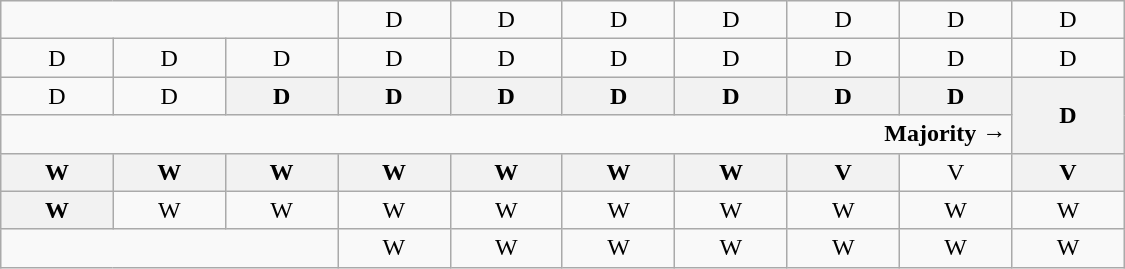<table class="wikitable" style="text-align:center" width=750px>
<tr>
<td colspan=3></td>
<td>D</td>
<td>D</td>
<td>D</td>
<td>D</td>
<td>D</td>
<td>D</td>
<td>D</td>
</tr>
<tr>
<td width=50px >D</td>
<td width=50px >D</td>
<td width=50px >D</td>
<td width=50px >D</td>
<td width=50px >D</td>
<td width=50px >D</td>
<td width=50px >D</td>
<td width=50px >D</td>
<td width=50px >D</td>
<td width=50px >D</td>
</tr>
<tr>
<td>D</td>
<td>D</td>
<th>D<br></th>
<th>D<br></th>
<th>D<br></th>
<th>D<br></th>
<th>D<br></th>
<th>D<br></th>
<th>D<br></th>
<th rowspan=2 >D<br></th>
</tr>
<tr>
<td colspan=9 align=right><strong>Majority →</strong></td>
</tr>
<tr>
<th>W<br></th>
<th>W<br></th>
<th>W<br></th>
<th>W<br></th>
<th>W<br></th>
<th>W<br></th>
<th>W<br></th>
<th>V<br></th>
<td>V<br></td>
<th>V<br></th>
</tr>
<tr>
<th>W<br></th>
<td>W</td>
<td>W</td>
<td>W</td>
<td>W</td>
<td>W</td>
<td>W</td>
<td>W</td>
<td>W</td>
<td>W</td>
</tr>
<tr>
<td colspan=3></td>
<td>W</td>
<td>W</td>
<td>W</td>
<td>W</td>
<td>W</td>
<td>W</td>
<td>W</td>
</tr>
</table>
